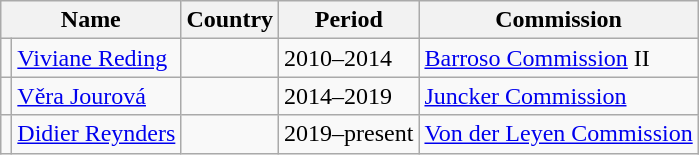<table class="wikitable">
<tr>
<th colspan=2>Name</th>
<th>Country</th>
<th>Period</th>
<th>Commission</th>
</tr>
<tr>
<td></td>
<td><a href='#'>Viviane Reding</a></td>
<td></td>
<td>2010–2014</td>
<td><a href='#'>Barroso Commission</a> II</td>
</tr>
<tr>
<td></td>
<td><a href='#'>Věra Jourová</a></td>
<td></td>
<td>2014–2019</td>
<td><a href='#'>Juncker Commission</a></td>
</tr>
<tr>
<td></td>
<td><a href='#'>Didier Reynders</a></td>
<td></td>
<td>2019–present</td>
<td><a href='#'>Von der Leyen Commission</a></td>
</tr>
</table>
